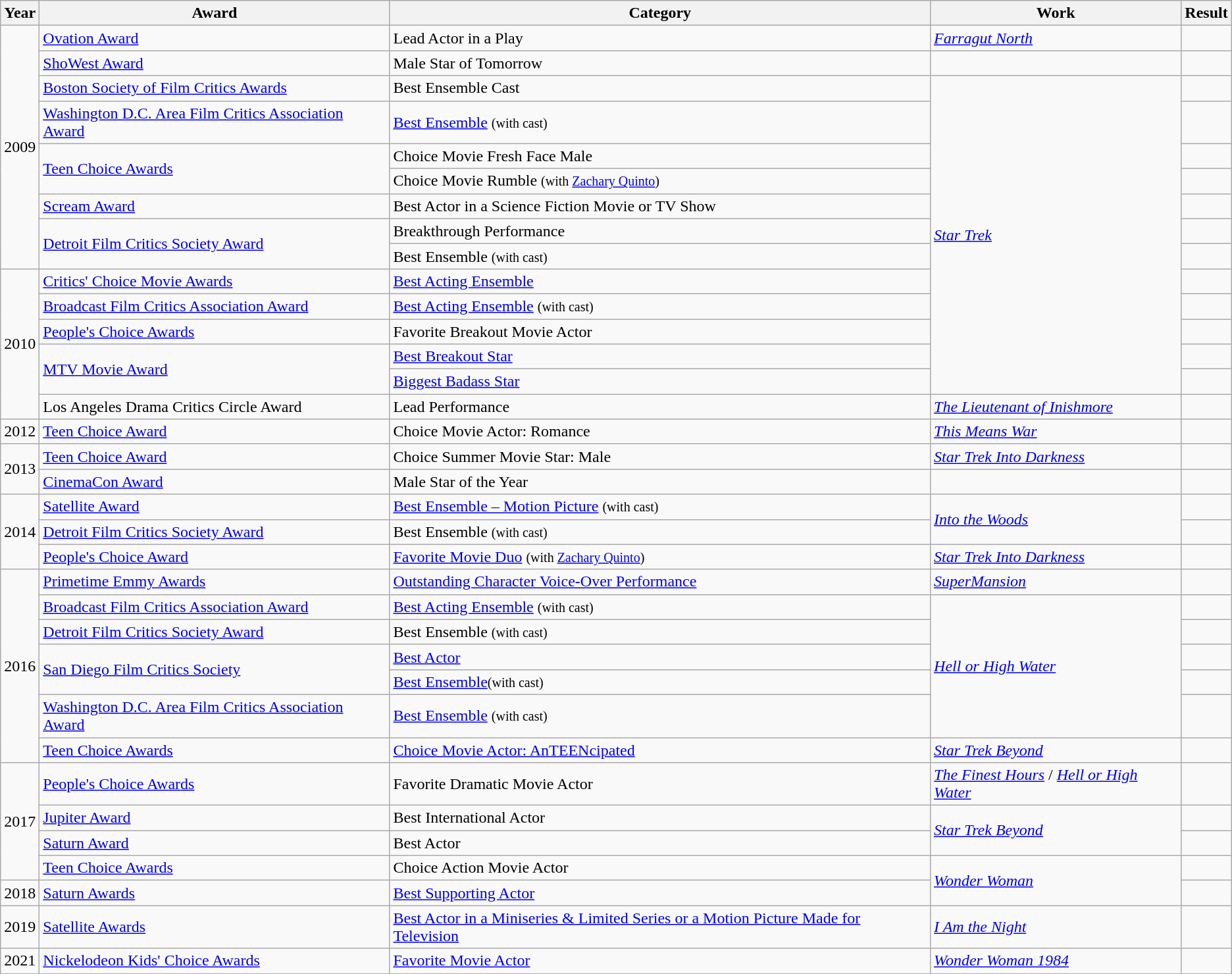<table class="wikitable sortable">
<tr>
<th scope="col">Year</th>
<th scope="col">Award</th>
<th scope="col">Category</th>
<th scope="col">Work</th>
<th scope="col">Result</th>
</tr>
<tr>
<td rowspan="9">2009</td>
<td><a href='#'>Ovation Award</a></td>
<td>Lead Actor in a Play</td>
<td><em><a href='#'>Farragut North</a></em></td>
<td></td>
</tr>
<tr>
<td><a href='#'>ShoWest Award</a></td>
<td>Male Star of Tomorrow</td>
<td></td>
<td></td>
</tr>
<tr>
<td><a href='#'>Boston Society of Film Critics Awards</a></td>
<td>Best Ensemble Cast</td>
<td rowspan="12"><em><a href='#'>Star Trek</a></em></td>
<td></td>
</tr>
<tr>
<td><a href='#'>Washington D.C. Area Film Critics Association Award</a></td>
<td><a href='#'>Best Ensemble</a> <small>(with cast)</small></td>
<td></td>
</tr>
<tr>
<td rowspan="2"><a href='#'>Teen Choice Awards</a></td>
<td>Choice Movie Fresh Face Male</td>
<td></td>
</tr>
<tr>
<td>Choice Movie Rumble <small>(with <a href='#'>Zachary Quinto</a>)</small></td>
<td></td>
</tr>
<tr>
<td><a href='#'>Scream Award</a></td>
<td>Best Actor in a Science Fiction Movie or TV Show</td>
<td></td>
</tr>
<tr>
<td rowspan="2"><a href='#'>Detroit Film Critics Society Award</a></td>
<td>Breakthrough Performance</td>
<td></td>
</tr>
<tr>
<td>Best Ensemble <small>(with cast)</small></td>
<td></td>
</tr>
<tr>
<td rowspan="6">2010</td>
<td><a href='#'>Critics' Choice Movie Awards</a></td>
<td><a href='#'>Best Acting Ensemble</a></td>
<td></td>
</tr>
<tr>
<td><a href='#'>Broadcast Film Critics Association Award</a></td>
<td><a href='#'>Best Acting Ensemble</a> <small>(with cast)</small></td>
<td></td>
</tr>
<tr>
<td><a href='#'>People's Choice Awards</a></td>
<td>Favorite Breakout Movie Actor</td>
<td></td>
</tr>
<tr>
<td rowspan="2"><a href='#'>MTV Movie Award</a></td>
<td><a href='#'>Best Breakout Star</a></td>
<td></td>
</tr>
<tr>
<td><a href='#'>Biggest Badass Star</a></td>
<td></td>
</tr>
<tr>
<td>Los Angeles Drama Critics Circle Award</td>
<td>Lead Performance</td>
<td><em><a href='#'>The Lieutenant of Inishmore</a></em></td>
<td></td>
</tr>
<tr>
<td>2012</td>
<td><a href='#'>Teen Choice Award</a></td>
<td>Choice Movie Actor: Romance</td>
<td><em><a href='#'>This Means War</a></em></td>
<td></td>
</tr>
<tr>
<td rowspan="2">2013</td>
<td><a href='#'>Teen Choice Award</a></td>
<td>Choice Summer Movie Star: Male</td>
<td><em><a href='#'>Star Trek Into Darkness</a></em></td>
<td></td>
</tr>
<tr>
<td><a href='#'>CinemaCon Award</a></td>
<td>Male Star of the Year</td>
<td></td>
<td></td>
</tr>
<tr>
<td rowspan="3">2014</td>
<td><a href='#'>Satellite Award</a></td>
<td><a href='#'>Best Ensemble – Motion Picture</a> <small>(with cast)</small></td>
<td rowspan="2"><em><a href='#'>Into the Woods</a></em></td>
<td></td>
</tr>
<tr>
<td><a href='#'>Detroit Film Critics Society Award</a></td>
<td>Best Ensemble <small>(with cast)</small></td>
<td></td>
</tr>
<tr>
<td><a href='#'>People's Choice Award</a></td>
<td><a href='#'>Favorite Movie Duo</a> <small>(with <a href='#'>Zachary Quinto</a>)</small></td>
<td><em><a href='#'>Star Trek Into Darkness</a></em></td>
<td></td>
</tr>
<tr>
<td rowspan="7">2016</td>
<td><a href='#'>Primetime Emmy Awards</a></td>
<td><a href='#'>Outstanding Character Voice-Over Performance</a></td>
<td><em><a href='#'>SuperMansion</a></em></td>
<td></td>
</tr>
<tr>
<td><a href='#'>Broadcast Film Critics Association Award</a></td>
<td><a href='#'>Best Acting Ensemble</a> <small>(with cast)</small></td>
<td rowspan="5"><em><a href='#'>Hell or High Water</a></em></td>
<td></td>
</tr>
<tr>
<td><a href='#'>Detroit Film Critics Society Award</a></td>
<td>Best Ensemble <small>(with cast)</small></td>
<td></td>
</tr>
<tr>
<td rowspan="2"><a href='#'>San Diego Film Critics Society</a></td>
<td><a href='#'>Best Actor</a></td>
<td></td>
</tr>
<tr>
<td><a href='#'>Best Ensemble</a><small>(with cast)</small></td>
<td></td>
</tr>
<tr>
<td><a href='#'>Washington D.C. Area Film Critics Association Award</a></td>
<td><a href='#'>Best Ensemble</a> <small>(with cast)</small></td>
<td></td>
</tr>
<tr>
<td><a href='#'>Teen Choice Awards</a></td>
<td><a href='#'>Choice Movie Actor: AnTEENcipated</a></td>
<td><em><a href='#'>Star Trek Beyond</a></em></td>
<td></td>
</tr>
<tr>
<td rowspan="4">2017</td>
<td><a href='#'>People's Choice Awards</a></td>
<td>Favorite Dramatic Movie Actor</td>
<td><em><a href='#'>The Finest Hours</a></em> / <em><a href='#'>Hell or High Water</a></em></td>
<td></td>
</tr>
<tr>
<td><a href='#'>Jupiter Award</a></td>
<td>Best International Actor</td>
<td rowspan="2"><em><a href='#'>Star Trek Beyond</a></em></td>
<td></td>
</tr>
<tr>
<td><a href='#'>Saturn Award</a></td>
<td>Best Actor</td>
<td></td>
</tr>
<tr>
<td><a href='#'>Teen Choice Awards</a></td>
<td>Choice Action Movie Actor</td>
<td rowspan="2"><em><a href='#'>Wonder Woman</a></em></td>
<td></td>
</tr>
<tr>
<td>2018</td>
<td><a href='#'>Saturn Awards</a></td>
<td><a href='#'>Best Supporting Actor</a></td>
<td></td>
</tr>
<tr>
<td>2019</td>
<td><a href='#'>Satellite Awards</a></td>
<td><a href='#'>Best Actor in a Miniseries & Limited Series or a Motion Picture Made for Television</a></td>
<td><em><a href='#'>I Am the Night</a></em></td>
<td></td>
</tr>
<tr>
<td>2021</td>
<td><a href='#'>Nickelodeon Kids' Choice Awards</a></td>
<td><a href='#'>Favorite Movie Actor</a></td>
<td><em><a href='#'>Wonder Woman 1984</a></em></td>
<td></td>
</tr>
</table>
